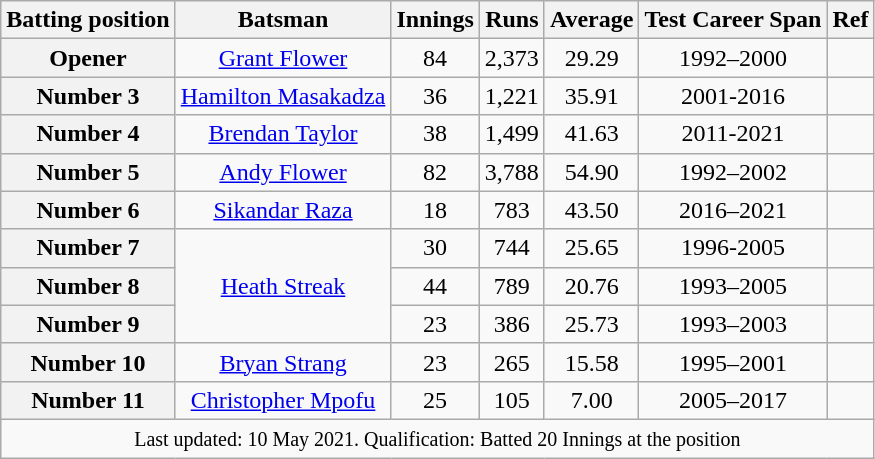<table class="wikitable sortable" style=text-align:center;>
<tr>
<th scope="col">Batting position</th>
<th scope="col">Batsman</th>
<th scope="col">Innings</th>
<th scope="col">Runs</th>
<th scope="col">Average</th>
<th scope="col">Test Career Span</th>
<th scope="col">Ref</th>
</tr>
<tr>
<th scope="row">Opener</th>
<td><a href='#'>Grant Flower</a></td>
<td>84</td>
<td>2,373</td>
<td>29.29</td>
<td>1992–2000</td>
<td></td>
</tr>
<tr>
<th scope="row">Number 3</th>
<td><a href='#'>Hamilton Masakadza</a></td>
<td>36</td>
<td>1,221</td>
<td>35.91</td>
<td>2001-2016</td>
<td></td>
</tr>
<tr>
<th scope="row">Number 4</th>
<td><a href='#'>Brendan Taylor</a></td>
<td>38</td>
<td>1,499</td>
<td>41.63</td>
<td>2011-2021</td>
<td></td>
</tr>
<tr>
<th scope="row">Number 5</th>
<td><a href='#'>Andy Flower</a></td>
<td>82</td>
<td>3,788</td>
<td>54.90</td>
<td>1992–2002</td>
<td></td>
</tr>
<tr>
<th scope="row">Number 6</th>
<td><a href='#'>Sikandar Raza</a></td>
<td>18</td>
<td>783</td>
<td>43.50</td>
<td>2016–2021</td>
<td></td>
</tr>
<tr>
<th scope="row">Number 7</th>
<td rowspan=3><a href='#'>Heath Streak</a></td>
<td>30</td>
<td>744</td>
<td>25.65</td>
<td>1996-2005</td>
<td></td>
</tr>
<tr>
<th scope="row">Number 8</th>
<td>44</td>
<td>789</td>
<td>20.76</td>
<td>1993–2005</td>
<td></td>
</tr>
<tr>
<th scope="row">Number 9</th>
<td>23</td>
<td>386</td>
<td>25.73</td>
<td>1993–2003</td>
<td></td>
</tr>
<tr>
<th scope="row">Number 10</th>
<td><a href='#'>Bryan Strang</a></td>
<td>23</td>
<td>265</td>
<td>15.58</td>
<td>1995–2001</td>
<td></td>
</tr>
<tr>
<th scope="row">Number 11</th>
<td><a href='#'>Christopher Mpofu</a></td>
<td>25</td>
<td>105</td>
<td>7.00</td>
<td>2005–2017</td>
<td></td>
</tr>
<tr>
<td colspan=7><small>Last updated: 10 May 2021. Qualification: Batted 20 Innings at the position</small></td>
</tr>
</table>
